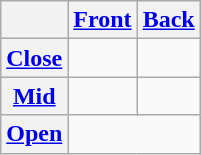<table class="wikitable" style="text-align:center;">
<tr>
<th></th>
<th><a href='#'>Front</a></th>
<th><a href='#'>Back</a></th>
</tr>
<tr>
<th><a href='#'>Close</a></th>
<td></td>
<td></td>
</tr>
<tr>
<th><a href='#'>Mid</a></th>
<td></td>
<td></td>
</tr>
<tr>
<th><a href='#'>Open</a></th>
<td colspan="2"></td>
</tr>
</table>
